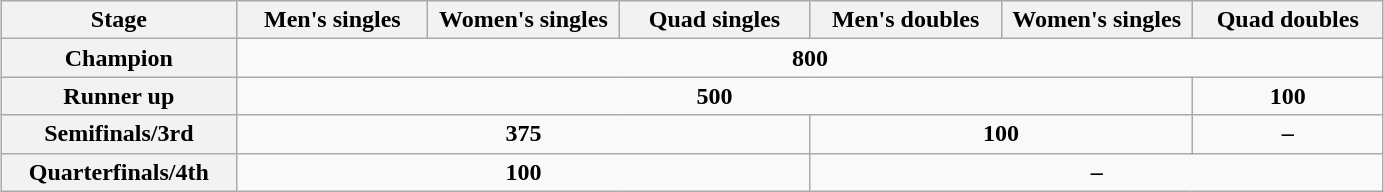<table class=wikitable style="text-align:center; font-weight:bold; margin:1em auto;">
<tr bgcolor=#d1e4fd>
<th width=150>Stage</th>
<th width=120>Men's singles</th>
<th width=120>Women's singles</th>
<th width=120>Quad singles</th>
<th width=120>Men's doubles</th>
<th width=120>Women's singles</th>
<th width=120>Quad doubles</th>
</tr>
<tr>
<th>Champion</th>
<td colspan=6>800</td>
</tr>
<tr>
<th>Runner up</th>
<td colspan=5>500</td>
<td>100</td>
</tr>
<tr>
<th>Semifinals/3rd</th>
<td colspan=3>375</td>
<td colspan=2>100</td>
<td>–</td>
</tr>
<tr>
<th>Quarterfinals/4th</th>
<td colspan=3>100</td>
<td colspan=3>–</td>
</tr>
</table>
